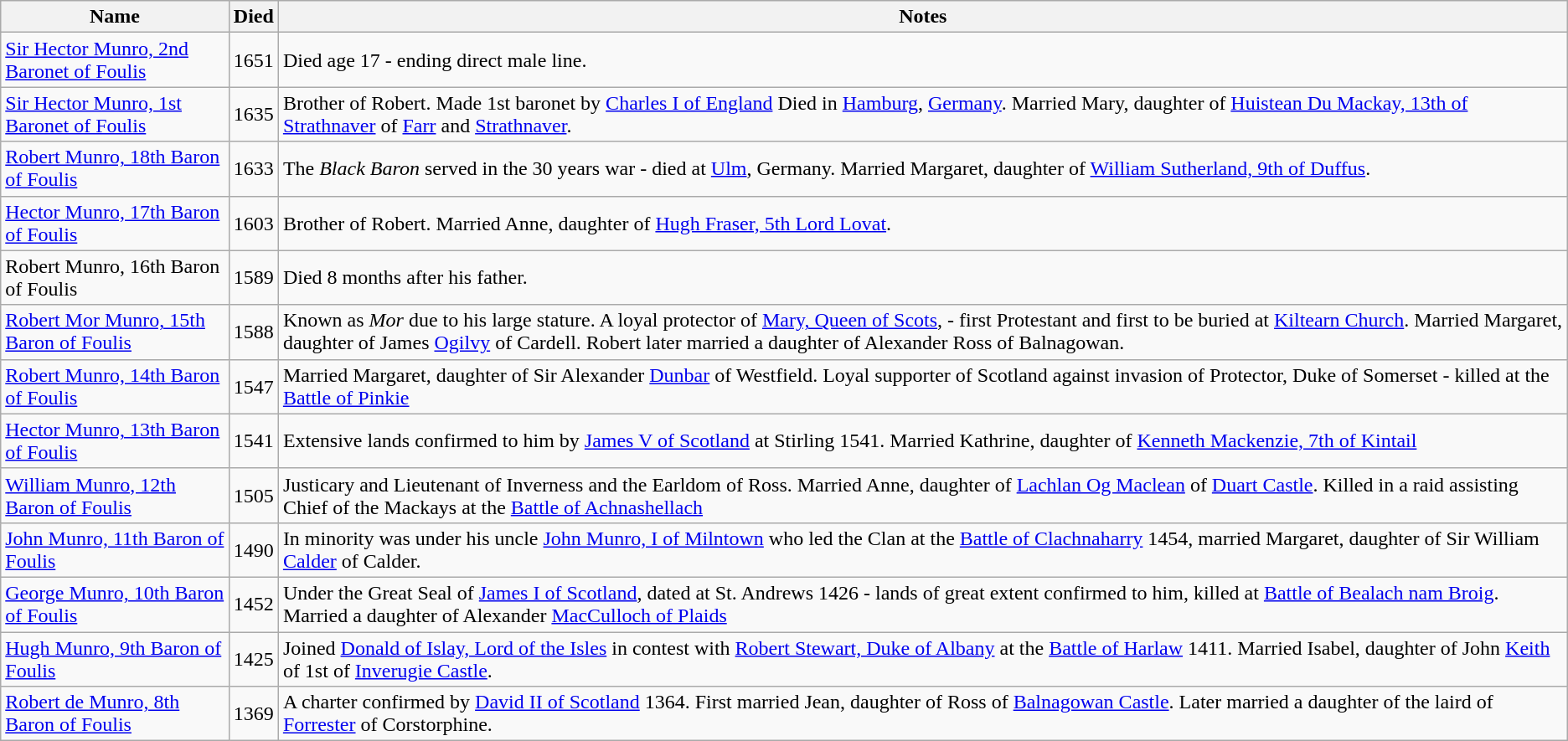<table class="wikitable">
<tr>
<th>Name</th>
<th>Died</th>
<th>Notes</th>
</tr>
<tr>
<td><a href='#'>Sir Hector Munro, 2nd Baronet of Foulis</a></td>
<td>1651</td>
<td>Died age 17 - ending direct male line.</td>
</tr>
<tr>
<td><a href='#'>Sir Hector Munro, 1st Baronet of Foulis</a></td>
<td>1635</td>
<td>Brother of Robert. Made 1st baronet by <a href='#'>Charles I of England</a> Died in <a href='#'>Hamburg</a>, <a href='#'>Germany</a>. Married Mary, daughter of <a href='#'>Huistean Du Mackay, 13th of Strathnaver</a> of <a href='#'>Farr</a> and <a href='#'>Strathnaver</a>.</td>
</tr>
<tr>
<td><a href='#'>Robert Munro, 18th Baron of Foulis</a></td>
<td>1633</td>
<td>The <em>Black Baron</em> served in the 30 years war - died at <a href='#'>Ulm</a>, Germany. Married Margaret, daughter of <a href='#'>William Sutherland, 9th of Duffus</a>.</td>
</tr>
<tr>
<td><a href='#'>Hector Munro, 17th Baron of Foulis</a></td>
<td>1603</td>
<td>Brother of Robert. Married Anne, daughter of <a href='#'>Hugh Fraser, 5th Lord Lovat</a>.</td>
</tr>
<tr>
<td>Robert Munro, 16th Baron of Foulis</td>
<td>1589</td>
<td>Died 8 months after his father.</td>
</tr>
<tr>
<td><a href='#'>Robert Mor Munro, 15th Baron of Foulis</a></td>
<td>1588</td>
<td>Known as <em>Mor</em> due to his large stature. A loyal protector of <a href='#'>Mary, Queen of Scots</a>, - first Protestant and first to be buried at <a href='#'>Kiltearn Church</a>. Married Margaret, daughter of James <a href='#'>Ogilvy</a> of Cardell. Robert later married a daughter of Alexander Ross of Balnagowan.</td>
</tr>
<tr>
<td><a href='#'>Robert Munro, 14th Baron of Foulis</a></td>
<td>1547</td>
<td>Married Margaret, daughter of Sir Alexander <a href='#'>Dunbar</a> of Westfield. Loyal supporter of Scotland against invasion of Protector, Duke of Somerset - killed at the <a href='#'>Battle of Pinkie</a></td>
</tr>
<tr>
<td><a href='#'>Hector Munro, 13th Baron of Foulis</a></td>
<td>1541</td>
<td>Extensive lands confirmed to him by <a href='#'>James V of Scotland</a> at Stirling 1541. Married Kathrine, daughter of <a href='#'>Kenneth Mackenzie, 7th of Kintail</a></td>
</tr>
<tr>
<td><a href='#'>William Munro, 12th Baron of Foulis</a></td>
<td>1505</td>
<td>Justicary and Lieutenant of Inverness and the Earldom of Ross. Married Anne, daughter of <a href='#'>Lachlan Og Maclean</a> of <a href='#'>Duart Castle</a>. Killed in a raid assisting Chief of the Mackays at the <a href='#'>Battle of Achnashellach</a></td>
</tr>
<tr>
<td><a href='#'>John Munro, 11th Baron of Foulis</a></td>
<td>1490</td>
<td>In minority was under his uncle <a href='#'>John Munro, I of Milntown</a> who led the Clan at the <a href='#'>Battle of Clachnaharry</a> 1454, married Margaret, daughter of Sir William <a href='#'>Calder</a> of Calder.</td>
</tr>
<tr>
<td><a href='#'>George Munro, 10th Baron of Foulis</a></td>
<td>1452</td>
<td>Under the Great Seal of <a href='#'>James I of Scotland</a>, dated at St. Andrews 1426 - lands of great extent confirmed to him, killed at <a href='#'>Battle of Bealach nam Broig</a>. Married a daughter of Alexander <a href='#'>MacCulloch of Plaids</a></td>
</tr>
<tr>
<td><a href='#'>Hugh Munro, 9th Baron of Foulis</a></td>
<td>1425</td>
<td>Joined <a href='#'>Donald of Islay, Lord of the Isles</a> in contest with <a href='#'>Robert Stewart, Duke of Albany</a> at the <a href='#'>Battle of Harlaw</a> 1411. Married Isabel, daughter of John <a href='#'>Keith</a> of 1st of <a href='#'>Inverugie Castle</a>.</td>
</tr>
<tr>
<td><a href='#'>Robert de Munro, 8th Baron of Foulis</a></td>
<td>1369</td>
<td>A charter confirmed by <a href='#'>David II of Scotland</a> 1364. First married Jean, daughter of Ross of <a href='#'>Balnagowan Castle</a>. Later married a daughter of the laird of <a href='#'>Forrester</a> of Corstorphine.</td>
</tr>
</table>
